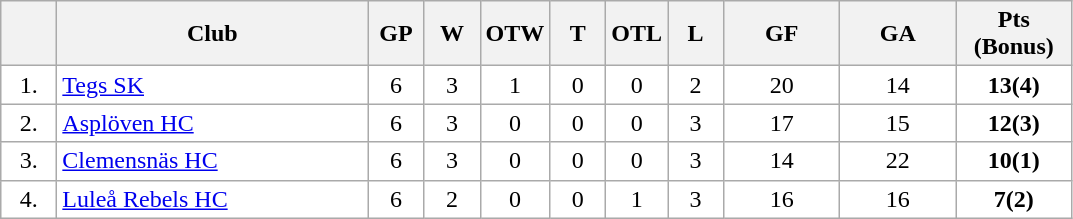<table class="wikitable">
<tr>
<th width="30"></th>
<th width="200">Club</th>
<th width="30">GP</th>
<th width="30">W</th>
<th width="30">OTW</th>
<th width="30">T</th>
<th width="30">OTL</th>
<th width="30">L</th>
<th width="70">GF</th>
<th width="70">GA</th>
<th width="70">Pts (Bonus)</th>
</tr>
<tr bgcolor="#FFFFFF" align="center">
<td>1.</td>
<td align="left"><a href='#'>Tegs SK</a></td>
<td>6</td>
<td>3</td>
<td>1</td>
<td>0</td>
<td>0</td>
<td>2</td>
<td>20</td>
<td>14</td>
<td><strong>13(4)</strong></td>
</tr>
<tr bgcolor="#FFFFFF" align="center">
<td>2.</td>
<td align="left"><a href='#'>Asplöven HC</a></td>
<td>6</td>
<td>3</td>
<td>0</td>
<td>0</td>
<td>0</td>
<td>3</td>
<td>17</td>
<td>15</td>
<td><strong>12(3)</strong></td>
</tr>
<tr bgcolor="#FFFFFF" align="center">
<td>3.</td>
<td align="left"><a href='#'>Clemensnäs HC</a></td>
<td>6</td>
<td>3</td>
<td>0</td>
<td>0</td>
<td>0</td>
<td>3</td>
<td>14</td>
<td>22</td>
<td><strong>10(1)</strong></td>
</tr>
<tr bgcolor="#FFFFFF" align="center">
<td>4.</td>
<td align="left"><a href='#'>Luleå Rebels HC</a></td>
<td>6</td>
<td>2</td>
<td>0</td>
<td>0</td>
<td>1</td>
<td>3</td>
<td>16</td>
<td>16</td>
<td><strong>7(2)</strong></td>
</tr>
</table>
